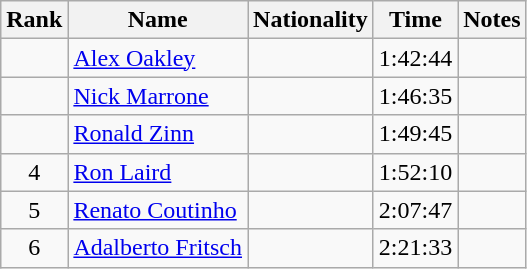<table class="wikitable sortable" style="text-align:center">
<tr>
<th>Rank</th>
<th>Name</th>
<th>Nationality</th>
<th>Time</th>
<th>Notes</th>
</tr>
<tr>
<td></td>
<td align=left><a href='#'>Alex Oakley</a></td>
<td align=left></td>
<td>1:42:44</td>
<td></td>
</tr>
<tr>
<td></td>
<td align=left><a href='#'>Nick Marrone</a></td>
<td align=left></td>
<td>1:46:35</td>
<td></td>
</tr>
<tr>
<td></td>
<td align=left><a href='#'>Ronald Zinn</a></td>
<td align=left></td>
<td>1:49:45</td>
<td></td>
</tr>
<tr>
<td>4</td>
<td align=left><a href='#'>Ron Laird</a></td>
<td align=left></td>
<td>1:52:10</td>
<td></td>
</tr>
<tr>
<td>5</td>
<td align=left><a href='#'>Renato Coutinho</a></td>
<td align=left></td>
<td>2:07:47</td>
<td></td>
</tr>
<tr>
<td>6</td>
<td align=left><a href='#'>Adalberto Fritsch</a></td>
<td align=left></td>
<td>2:21:33</td>
<td></td>
</tr>
</table>
